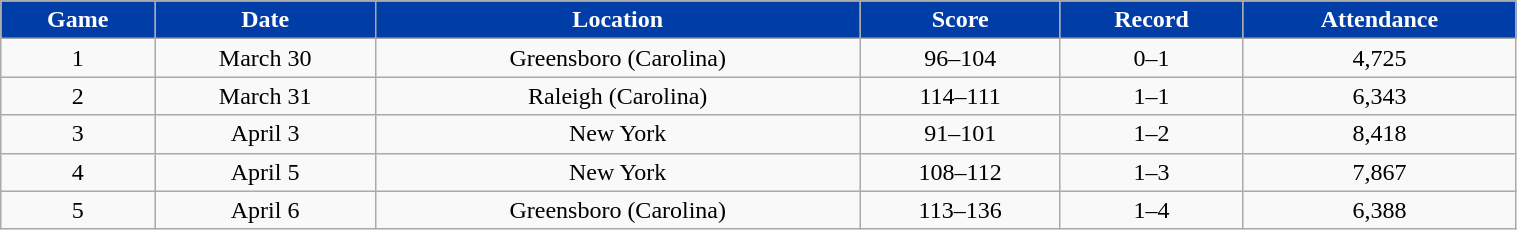<table class="wikitable" style="width:80%;">
<tr style="text-align:center; background:#003DA6; color:#FFFFFF;">
<td><strong>Game</strong></td>
<td><strong>Date</strong></td>
<td><strong>Location</strong></td>
<td><strong>Score</strong></td>
<td><strong>Record</strong></td>
<td><strong>Attendance</strong></td>
</tr>
<tr style="text-align:center;" bgcolor="">
<td>1</td>
<td>March 30</td>
<td>Greensboro (Carolina)</td>
<td>96–104</td>
<td>0–1</td>
<td>4,725</td>
</tr>
<tr style="text-align:center;" bgcolor="">
<td>2</td>
<td>March 31</td>
<td>Raleigh (Carolina)</td>
<td>114–111</td>
<td>1–1</td>
<td>6,343</td>
</tr>
<tr style="text-align:center;" bgcolor="">
<td>3</td>
<td>April 3</td>
<td>New York</td>
<td>91–101</td>
<td>1–2</td>
<td>8,418</td>
</tr>
<tr style="text-align:center;" bgcolor="">
<td>4</td>
<td>April 5</td>
<td>New York</td>
<td>108–112</td>
<td>1–3</td>
<td>7,867</td>
</tr>
<tr style="text-align:center;" bgcolor="">
<td>5</td>
<td>April 6</td>
<td>Greensboro (Carolina)</td>
<td>113–136</td>
<td>1–4</td>
<td>6,388</td>
</tr>
</table>
